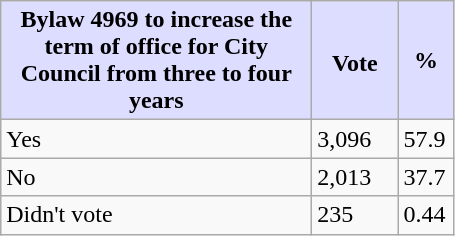<table class="wikitable">
<tr>
<th style="background:#ddf; width:200px;">Bylaw 4969 to increase the term of office for City Council from three to four years</th>
<th style="background:#ddf; width:50px;">Vote<sup></sup></th>
<th style="background:#ddf; width:30px;">%</th>
</tr>
<tr>
<td>Yes</td>
<td>3,096</td>
<td>57.9</td>
</tr>
<tr>
<td>No</td>
<td>2,013</td>
<td>37.7</td>
</tr>
<tr>
<td>Didn't vote</td>
<td>235</td>
<td>0.44</td>
</tr>
</table>
